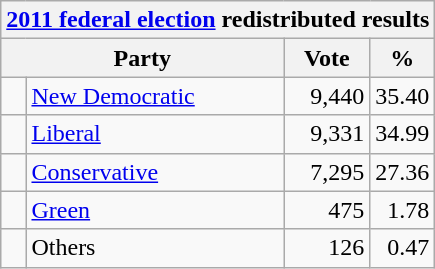<table class="wikitable">
<tr>
<th colspan="4"><a href='#'>2011 federal election</a> redistributed results</th>
</tr>
<tr>
<th bgcolor="#DDDDFF" width="130px" colspan="2">Party</th>
<th bgcolor="#DDDDFF" width="50px">Vote</th>
<th bgcolor="#DDDDFF" width="30px">%</th>
</tr>
<tr>
<td> </td>
<td><a href='#'>New Democratic</a></td>
<td align=right>9,440</td>
<td align=right>35.40</td>
</tr>
<tr>
<td> </td>
<td><a href='#'>Liberal</a></td>
<td align=right>9,331</td>
<td align=right>34.99</td>
</tr>
<tr>
<td> </td>
<td><a href='#'>Conservative</a></td>
<td align=right>7,295</td>
<td align=right>27.36</td>
</tr>
<tr>
<td> </td>
<td><a href='#'>Green</a></td>
<td align=right>475</td>
<td align=right>1.78</td>
</tr>
<tr>
<td> </td>
<td>Others</td>
<td align=right>126</td>
<td align=right>0.47</td>
</tr>
</table>
